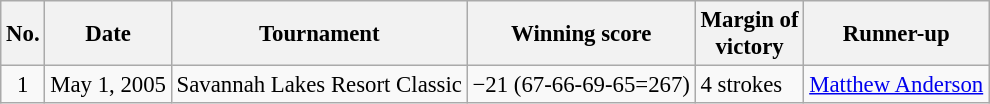<table class="wikitable" style="font-size:95%;">
<tr>
<th>No.</th>
<th>Date</th>
<th>Tournament</th>
<th>Winning score</th>
<th>Margin of<br>victory</th>
<th>Runner-up</th>
</tr>
<tr>
<td align=center>1</td>
<td align=right>May 1, 2005</td>
<td>Savannah Lakes Resort Classic</td>
<td>−21 (67-66-69-65=267)</td>
<td>4 strokes</td>
<td> <a href='#'>Matthew Anderson</a></td>
</tr>
</table>
